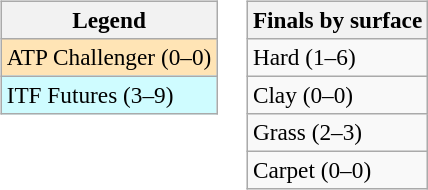<table>
<tr valign=top>
<td><br><table class=wikitable style=font-size:97%>
<tr>
<th>Legend</th>
</tr>
<tr bgcolor=moccasin>
<td>ATP Challenger (0–0)</td>
</tr>
<tr bgcolor=cffcff>
<td>ITF Futures (3–9)</td>
</tr>
</table>
</td>
<td><br><table class=wikitable style=font-size:97%>
<tr>
<th>Finals by surface</th>
</tr>
<tr>
<td>Hard (1–6)</td>
</tr>
<tr>
<td>Clay (0–0)</td>
</tr>
<tr>
<td>Grass (2–3)</td>
</tr>
<tr>
<td>Carpet (0–0)</td>
</tr>
</table>
</td>
</tr>
</table>
